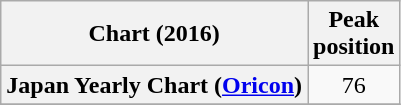<table class="wikitable sortable plainrowheaders" style="text-align:center">
<tr>
<th scope="col">Chart (2016)</th>
<th scope="col">Peak<br>position</th>
</tr>
<tr>
<th scope="row">Japan Yearly Chart (<a href='#'>Oricon</a>)</th>
<td>76</td>
</tr>
<tr>
</tr>
</table>
